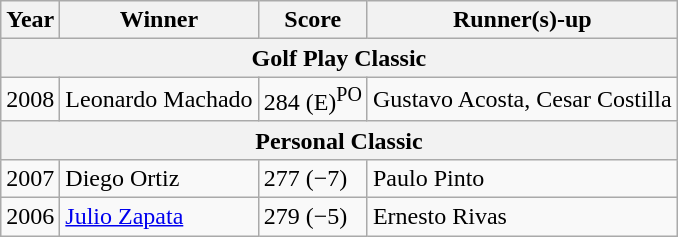<table class=wikitable>
<tr>
<th>Year</th>
<th>Winner</th>
<th>Score</th>
<th>Runner(s)-up</th>
</tr>
<tr>
<th colspan=4>Golf Play Classic</th>
</tr>
<tr>
<td>2008</td>
<td> Leonardo Machado</td>
<td>284 (E)<sup>PO</sup></td>
<td>Gustavo Acosta, Cesar Costilla</td>
</tr>
<tr>
<th colspan=4>Personal Classic</th>
</tr>
<tr>
<td>2007</td>
<td> Diego Ortiz</td>
<td>277 (−7)</td>
<td>Paulo Pinto</td>
</tr>
<tr>
<td>2006</td>
<td> <a href='#'>Julio Zapata</a></td>
<td>279 (−5)</td>
<td>Ernesto Rivas</td>
</tr>
</table>
